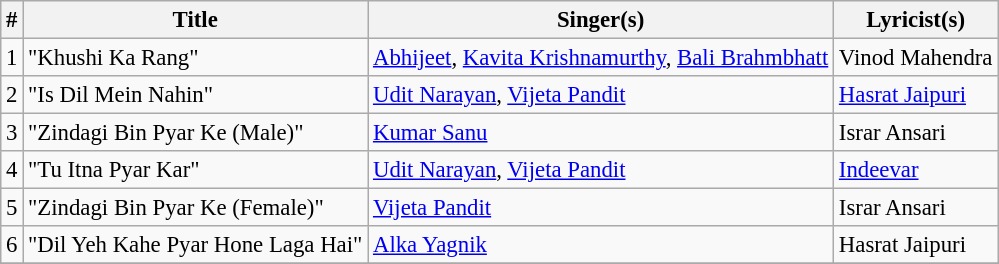<table class="wikitable" style="font-size:95%;">
<tr>
<th>#</th>
<th>Title</th>
<th>Singer(s)</th>
<th>Lyricist(s)</th>
</tr>
<tr>
<td>1</td>
<td>"Khushi Ka Rang"</td>
<td><a href='#'>Abhijeet</a>, <a href='#'>Kavita Krishnamurthy</a>, <a href='#'>Bali Brahmbhatt</a></td>
<td>Vinod Mahendra</td>
</tr>
<tr>
<td>2</td>
<td>"Is Dil Mein Nahin"</td>
<td><a href='#'>Udit Narayan</a>, <a href='#'>Vijeta Pandit</a></td>
<td><a href='#'>Hasrat Jaipuri</a></td>
</tr>
<tr>
<td>3</td>
<td>"Zindagi Bin Pyar Ke (Male)"</td>
<td><a href='#'>Kumar Sanu</a></td>
<td>Israr Ansari</td>
</tr>
<tr>
<td>4</td>
<td>"Tu Itna Pyar Kar"</td>
<td><a href='#'>Udit Narayan</a>, <a href='#'>Vijeta Pandit</a></td>
<td><a href='#'>Indeevar</a></td>
</tr>
<tr>
<td>5</td>
<td>"Zindagi Bin Pyar Ke (Female)"</td>
<td><a href='#'>Vijeta Pandit</a></td>
<td>Israr Ansari</td>
</tr>
<tr>
<td>6</td>
<td>"Dil Yeh Kahe Pyar Hone Laga Hai"</td>
<td><a href='#'>Alka Yagnik</a></td>
<td>Hasrat Jaipuri</td>
</tr>
<tr>
</tr>
</table>
